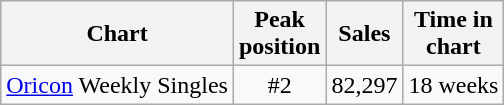<table class="wikitable">
<tr>
<th align="left">Chart</th>
<th align="center">Peak<br>position</th>
<th align="center">Sales</th>
<th align="center">Time in<br>chart</th>
</tr>
<tr>
<td align="left"><a href='#'>Oricon</a> Weekly Singles</td>
<td align="center">#2</td>
<td align="">82,297<br></td>
<td align="">18 weeks</td>
</tr>
</table>
